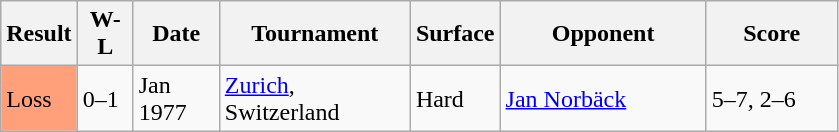<table class="sortable wikitable">
<tr>
<th>Result</th>
<th style="width:30px" class="unsortable">W-L</th>
<th style="width:50px">Date</th>
<th style="width:120px">Tournament</th>
<th style="width:50px">Surface</th>
<th style="width:130px">Opponent</th>
<th style="width:80px" class="unsortable">Score</th>
</tr>
<tr>
<td style="background:#ffa07a;">Loss</td>
<td>0–1</td>
<td>Jan 1977</td>
<td><a href='#'>Zurich</a>, Switzerland</td>
<td>Hard</td>
<td> <a href='#'>Jan Norbäck</a></td>
<td>5–7, 2–6</td>
</tr>
</table>
